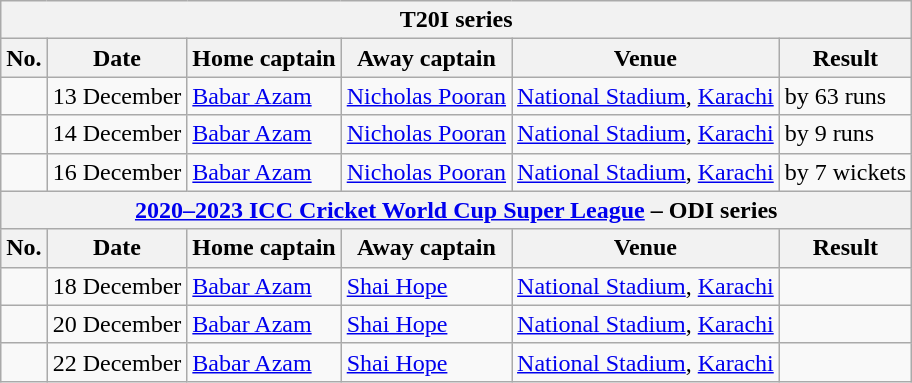<table class="wikitable">
<tr>
<th colspan="9">T20I series</th>
</tr>
<tr>
<th>No.</th>
<th>Date</th>
<th>Home captain</th>
<th>Away captain</th>
<th>Venue</th>
<th>Result</th>
</tr>
<tr>
<td></td>
<td>13 December</td>
<td><a href='#'>Babar Azam</a></td>
<td><a href='#'>Nicholas Pooran</a></td>
<td><a href='#'>National Stadium</a>, <a href='#'>Karachi</a></td>
<td> by 63 runs</td>
</tr>
<tr>
<td></td>
<td>14 December</td>
<td><a href='#'>Babar Azam</a></td>
<td><a href='#'>Nicholas Pooran</a></td>
<td><a href='#'>National Stadium</a>, <a href='#'>Karachi</a></td>
<td> by 9 runs</td>
</tr>
<tr>
<td></td>
<td>16 December</td>
<td><a href='#'>Babar Azam</a></td>
<td><a href='#'>Nicholas Pooran</a></td>
<td><a href='#'>National Stadium</a>, <a href='#'>Karachi</a></td>
<td> by 7 wickets</td>
</tr>
<tr>
<th colspan="9"><a href='#'>2020–2023 ICC Cricket World Cup Super League</a> – ODI series</th>
</tr>
<tr>
<th>No.</th>
<th>Date</th>
<th>Home captain</th>
<th>Away captain</th>
<th>Venue</th>
<th>Result</th>
</tr>
<tr>
<td></td>
<td>18 December</td>
<td><a href='#'>Babar Azam</a></td>
<td><a href='#'>Shai Hope</a></td>
<td><a href='#'>National Stadium</a>, <a href='#'>Karachi</a></td>
<td></td>
</tr>
<tr>
<td></td>
<td>20 December</td>
<td><a href='#'>Babar Azam</a></td>
<td><a href='#'>Shai Hope</a></td>
<td><a href='#'>National Stadium</a>, <a href='#'>Karachi</a></td>
<td></td>
</tr>
<tr>
<td></td>
<td>22 December</td>
<td><a href='#'>Babar Azam</a></td>
<td><a href='#'>Shai Hope</a></td>
<td><a href='#'>National Stadium</a>, <a href='#'>Karachi</a></td>
<td></td>
</tr>
</table>
